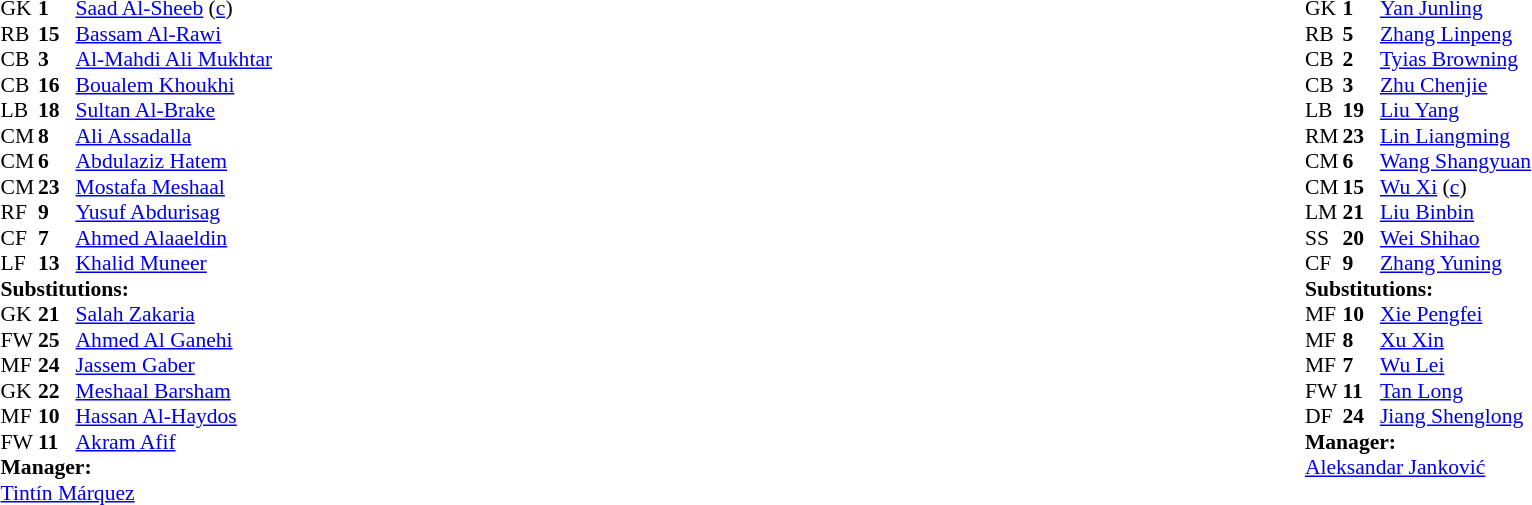<table width="100%">
<tr>
<td valign="top" width="40%"><br><table style="font-size:90%" cellspacing="0" cellpadding="0">
<tr>
<th width=25></th>
<th width=25></th>
</tr>
<tr>
<td>GK</td>
<td><strong>1</strong></td>
<td><a href='#'>Saad Al-Sheeb</a> (<a href='#'>c</a>)</td>
<td></td>
<td></td>
</tr>
<tr>
<td>RB</td>
<td><strong>15</strong></td>
<td><a href='#'>Bassam Al-Rawi</a></td>
<td></td>
</tr>
<tr>
<td>CB</td>
<td><strong>3</strong></td>
<td><a href='#'>Al-Mahdi Ali Mukhtar</a></td>
</tr>
<tr>
<td>CB</td>
<td><strong>16</strong></td>
<td><a href='#'>Boualem Khoukhi</a></td>
</tr>
<tr>
<td>LB</td>
<td><strong>18</strong></td>
<td><a href='#'>Sultan Al-Brake</a></td>
</tr>
<tr>
<td>CM</td>
<td><strong>8</strong></td>
<td><a href='#'>Ali Assadalla</a></td>
</tr>
<tr>
<td>CM</td>
<td><strong>6</strong></td>
<td><a href='#'>Abdulaziz Hatem</a></td>
<td></td>
<td></td>
</tr>
<tr>
<td>CM</td>
<td><strong>23</strong></td>
<td><a href='#'>Mostafa Meshaal</a></td>
<td></td>
<td></td>
</tr>
<tr>
<td>RF</td>
<td><strong>9</strong></td>
<td><a href='#'>Yusuf Abdurisag</a></td>
<td></td>
<td></td>
</tr>
<tr>
<td>CF</td>
<td><strong>7</strong></td>
<td><a href='#'>Ahmed Alaaeldin</a></td>
<td></td>
<td></td>
</tr>
<tr>
<td>LF</td>
<td><strong>13</strong></td>
<td><a href='#'>Khalid Muneer</a></td>
<td></td>
</tr>
<tr>
<td colspan=3><strong>Substitutions:</strong></td>
</tr>
<tr>
<td>GK</td>
<td><strong>21</strong></td>
<td><a href='#'>Salah Zakaria</a></td>
<td></td>
<td></td>
<td></td>
</tr>
<tr>
<td>FW</td>
<td><strong>25</strong></td>
<td><a href='#'>Ahmed Al Ganehi</a></td>
<td></td>
<td></td>
</tr>
<tr>
<td>MF</td>
<td><strong>24</strong></td>
<td><a href='#'>Jassem Gaber</a></td>
<td></td>
<td></td>
</tr>
<tr>
<td>GK</td>
<td><strong>22</strong></td>
<td><a href='#'>Meshaal Barsham</a></td>
<td></td>
<td></td>
</tr>
<tr>
<td>MF</td>
<td><strong>10</strong></td>
<td><a href='#'>Hassan Al-Haydos</a></td>
<td></td>
<td></td>
</tr>
<tr>
<td>FW</td>
<td><strong>11</strong></td>
<td><a href='#'>Akram Afif</a></td>
<td></td>
<td></td>
</tr>
<tr>
<td colspan=3><strong>Manager:</strong></td>
</tr>
<tr>
<td colspan=3> <a href='#'>Tintín Márquez</a></td>
</tr>
</table>
</td>
<td valign="top"></td>
<td valign="top" width="50%"><br><table style="font-size:90%; margin:auto" cellspacing="0" cellpadding="0">
<tr>
<th width=25></th>
<th width=25></th>
</tr>
<tr>
<td>GK</td>
<td><strong>1</strong></td>
<td><a href='#'>Yan Junling</a></td>
</tr>
<tr>
<td>RB</td>
<td><strong>5</strong></td>
<td><a href='#'>Zhang Linpeng</a></td>
</tr>
<tr>
<td>CB</td>
<td><strong>2</strong></td>
<td><a href='#'>Tyias Browning</a></td>
</tr>
<tr>
<td>CB</td>
<td><strong>3</strong></td>
<td><a href='#'>Zhu Chenjie</a></td>
</tr>
<tr>
<td>LB</td>
<td><strong>19</strong></td>
<td><a href='#'>Liu Yang</a></td>
</tr>
<tr>
<td>RM</td>
<td><strong>23</strong></td>
<td><a href='#'>Lin Liangming</a></td>
<td></td>
<td></td>
</tr>
<tr>
<td>CM</td>
<td><strong>6</strong></td>
<td><a href='#'>Wang Shangyuan</a></td>
<td></td>
<td></td>
</tr>
<tr>
<td>CM</td>
<td><strong>15</strong></td>
<td><a href='#'>Wu Xi</a> (<a href='#'>c</a>)</td>
<td></td>
<td></td>
</tr>
<tr>
<td>LM</td>
<td><strong>21</strong></td>
<td><a href='#'>Liu Binbin</a></td>
<td></td>
<td></td>
</tr>
<tr>
<td>SS</td>
<td><strong>20</strong></td>
<td><a href='#'>Wei Shihao</a></td>
<td></td>
<td></td>
</tr>
<tr>
<td>CF</td>
<td><strong>9</strong></td>
<td><a href='#'>Zhang Yuning</a></td>
</tr>
<tr>
<td colspan=3><strong>Substitutions:</strong></td>
</tr>
<tr>
<td>MF</td>
<td><strong>10</strong></td>
<td><a href='#'>Xie Pengfei</a></td>
<td></td>
<td></td>
</tr>
<tr>
<td>MF</td>
<td><strong>8</strong></td>
<td><a href='#'>Xu Xin</a></td>
<td></td>
<td></td>
</tr>
<tr>
<td>MF</td>
<td><strong>7</strong></td>
<td><a href='#'>Wu Lei</a></td>
<td></td>
<td></td>
</tr>
<tr>
<td>FW</td>
<td><strong>11</strong></td>
<td><a href='#'>Tan Long</a></td>
<td></td>
<td></td>
</tr>
<tr>
<td>DF</td>
<td><strong>24</strong></td>
<td><a href='#'>Jiang Shenglong</a></td>
<td></td>
<td></td>
</tr>
<tr>
<td colspan=3><strong>Manager:</strong></td>
</tr>
<tr>
<td colspan=3> <a href='#'>Aleksandar Janković</a></td>
</tr>
</table>
</td>
</tr>
</table>
